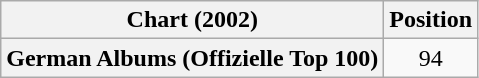<table class="wikitable plainrowheaders" style="text-align:center">
<tr>
<th scope="col">Chart (2002)</th>
<th scope="col">Position</th>
</tr>
<tr>
<th scope="row">German Albums (Offizielle Top 100)</th>
<td>94</td>
</tr>
</table>
